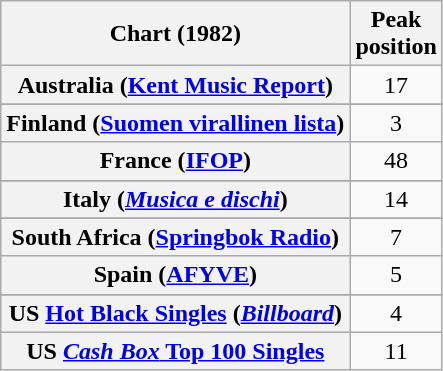<table class="wikitable sortable plainrowheaders" style="text-align:center">
<tr>
<th>Chart (1982)</th>
<th>Peak<br>position</th>
</tr>
<tr>
<th scope="row">Australia (<a href='#'>Kent Music Report</a>)</th>
<td>17</td>
</tr>
<tr>
</tr>
<tr>
</tr>
<tr>
<th scope="row">Finland (<a href='#'>Suomen virallinen lista</a>)</th>
<td>3</td>
</tr>
<tr>
<th scope="row">France (<a href='#'>IFOP</a>)</th>
<td>48</td>
</tr>
<tr>
</tr>
<tr>
<th scope="row">Italy (<em><a href='#'>Musica e dischi</a></em>)</th>
<td>14</td>
</tr>
<tr>
</tr>
<tr>
</tr>
<tr>
</tr>
<tr>
</tr>
<tr>
<th scope="row">South Africa (<a href='#'>Springbok Radio</a>)</th>
<td>7</td>
</tr>
<tr>
<th scope="row">Spain (<a href='#'>AFYVE</a>)</th>
<td>5</td>
</tr>
<tr>
</tr>
<tr>
</tr>
<tr>
</tr>
<tr>
</tr>
<tr>
</tr>
<tr>
<th scope="row">US <a href='#'>Hot Black Singles</a> (<em><a href='#'>Billboard</a></em>)</th>
<td>4</td>
</tr>
<tr>
<th scope="row">US <a href='#'><em>Cash Box</em> Top 100 Singles</a></th>
<td>11</td>
</tr>
</table>
